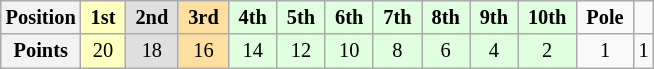<table class="wikitable" style="font-size:85%; text-align:center">
<tr>
<th>Position</th>
<td style="background:#ffffbf;"> <strong>1st</strong> </td>
<td style="background:#dfdfdf;"> <strong>2nd</strong> </td>
<td style="background:#ffdf9f;"> <strong>3rd</strong> </td>
<td style="background:#dfffdf;"> <strong>4th</strong> </td>
<td style="background:#dfffdf;"> <strong>5th</strong> </td>
<td style="background:#dfffdf;"> <strong>6th</strong> </td>
<td style="background:#dfffdf;"> <strong>7th</strong> </td>
<td style="background:#dfffdf;"> <strong>8th</strong> </td>
<td style="background:#dfffdf;"> <strong>9th</strong> </td>
<td style="background:#dfffdf;"> <strong>10th</strong> </td>
<td> <strong>Pole</strong> </td>
<td>  </td>
</tr>
<tr>
<th>Points</th>
<td style="background:#ffffbf;">20</td>
<td style="background:#dfdfdf;">18</td>
<td style="background:#ffdf9f;">16</td>
<td style="background:#dfffdf;">14</td>
<td style="background:#dfffdf;">12</td>
<td style="background:#dfffdf;">10</td>
<td style="background:#dfffdf;">8</td>
<td style="background:#dfffdf;">6</td>
<td style="background:#dfffdf;">4</td>
<td style="background:#dfffdf;">2</td>
<td>1</td>
<td>1</td>
</tr>
</table>
